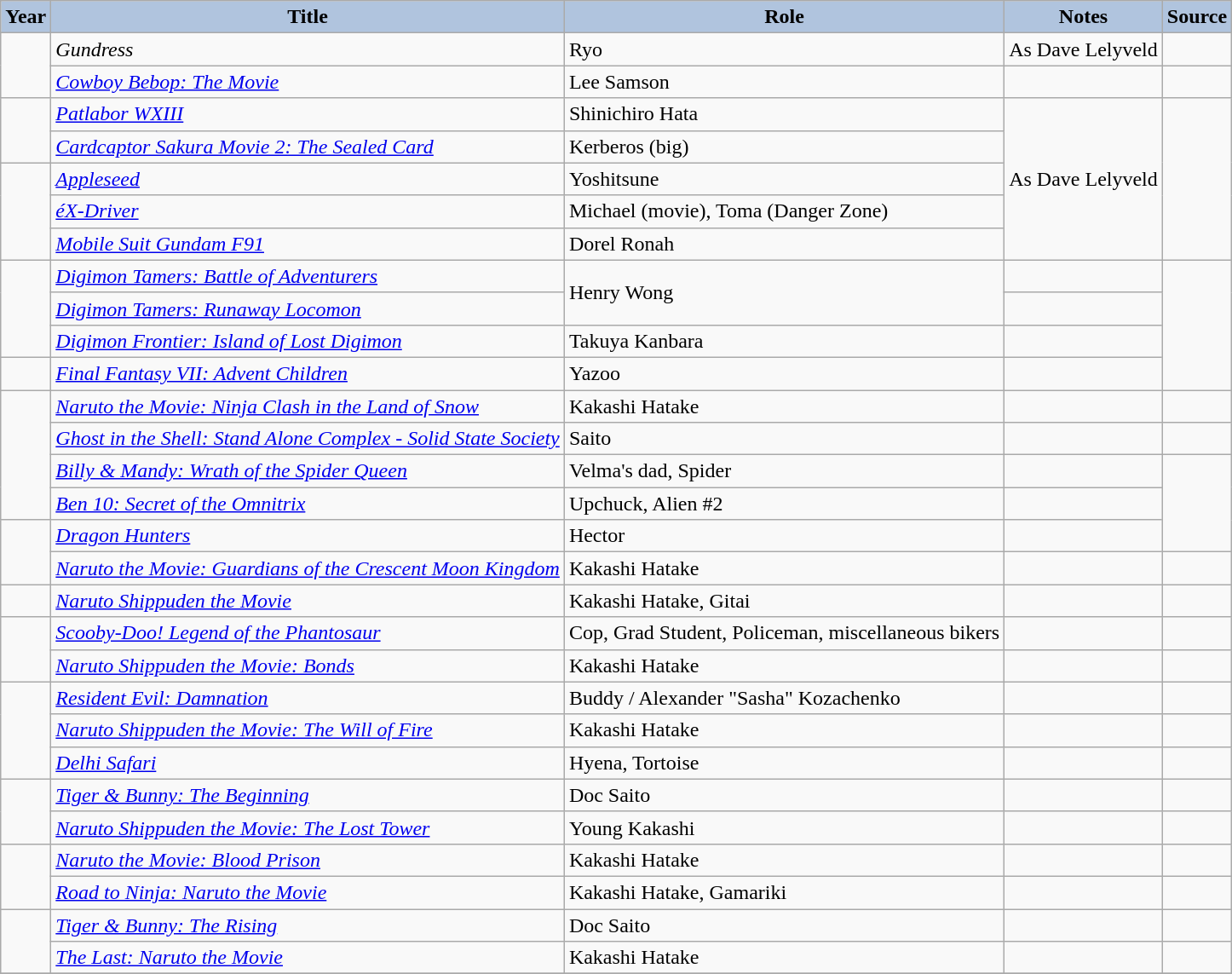<table class="wikitable sortable">
<tr>
<th style="background:#b0c4de;">Year</th>
<th style="background:#b0c4de;">Title</th>
<th style="background:#b0c4de;">Role</th>
<th style="background:#b0c4de;" class="unsortable">Notes</th>
<th style="background:#b0c4de;" class="unsortable">Source</th>
</tr>
<tr>
<td rowspan="2"></td>
<td><em>Gundress</em></td>
<td>Ryo</td>
<td>As Dave Lelyveld</td>
<td></td>
</tr>
<tr>
<td><em><a href='#'>Cowboy Bebop: The Movie</a></em></td>
<td>Lee Samson</td>
<td></td>
<td></td>
</tr>
<tr>
<td rowspan="2"></td>
<td><em><a href='#'>Patlabor WXIII</a></em></td>
<td>Shinichiro Hata</td>
<td rowspan="5">As Dave Lelyveld</td>
<td rowspan="5"></td>
</tr>
<tr>
<td><em><a href='#'>Cardcaptor Sakura Movie 2: The Sealed Card</a></em></td>
<td>Kerberos (big)</td>
</tr>
<tr>
<td rowspan="3"></td>
<td><em><a href='#'>Appleseed</a></em></td>
<td>Yoshitsune</td>
</tr>
<tr>
<td><em><a href='#'>éX-Driver</a></em></td>
<td>Michael (movie), Toma (Danger Zone)</td>
</tr>
<tr>
<td><em><a href='#'>Mobile Suit Gundam F91</a></em></td>
<td>Dorel Ronah</td>
</tr>
<tr>
<td rowspan="3"></td>
<td><em><a href='#'>Digimon Tamers: Battle of Adventurers</a></em></td>
<td rowspan="2">Henry Wong</td>
<td></td>
<td rowspan="4"></td>
</tr>
<tr>
<td><em><a href='#'>Digimon Tamers: Runaway Locomon</a></em></td>
<td></td>
</tr>
<tr>
<td><em><a href='#'>Digimon Frontier: Island of Lost Digimon</a></em></td>
<td>Takuya Kanbara</td>
<td></td>
</tr>
<tr>
<td></td>
<td><em><a href='#'>Final Fantasy VII: Advent Children</a></em></td>
<td>Yazoo</td>
<td></td>
</tr>
<tr>
<td rowspan="4"></td>
<td><em><a href='#'>Naruto the Movie: Ninja Clash in the Land of Snow</a></em></td>
<td>Kakashi Hatake</td>
<td></td>
<td></td>
</tr>
<tr>
<td><em><a href='#'>Ghost in the Shell: Stand Alone Complex - Solid State Society</a></em></td>
<td>Saito</td>
<td></td>
<td></td>
</tr>
<tr>
<td><em><a href='#'>Billy & Mandy: Wrath of the Spider Queen</a></em></td>
<td>Velma's dad, Spider</td>
<td></td>
<td rowspan="3"></td>
</tr>
<tr>
<td><em><a href='#'>Ben 10: Secret of the Omnitrix</a></em></td>
<td>Upchuck, Alien #2</td>
<td></td>
</tr>
<tr>
<td rowspan="2"></td>
<td><em><a href='#'>Dragon Hunters</a></em></td>
<td>Hector</td>
<td></td>
</tr>
<tr>
<td><em><a href='#'>Naruto the Movie: Guardians of the Crescent Moon Kingdom</a></em></td>
<td>Kakashi Hatake</td>
<td></td>
<td></td>
</tr>
<tr>
<td></td>
<td><em><a href='#'>Naruto Shippuden the Movie</a></em></td>
<td>Kakashi Hatake, Gitai</td>
<td></td>
<td></td>
</tr>
<tr>
<td rowspan="2"></td>
<td><em><a href='#'>Scooby-Doo! Legend of the Phantosaur</a></em></td>
<td>Cop, Grad Student, Policeman, miscellaneous bikers</td>
<td></td>
<td></td>
</tr>
<tr>
<td><em><a href='#'>Naruto Shippuden the Movie: Bonds</a></em></td>
<td>Kakashi Hatake</td>
<td></td>
<td></td>
</tr>
<tr>
<td rowspan="3"></td>
<td><em><a href='#'>Resident Evil: Damnation</a></em></td>
<td>Buddy / Alexander "Sasha" Kozachenko</td>
<td></td>
<td></td>
</tr>
<tr>
<td><em><a href='#'>Naruto Shippuden the Movie: The Will of Fire</a></em></td>
<td>Kakashi Hatake</td>
<td></td>
<td></td>
</tr>
<tr>
<td><em><a href='#'>Delhi Safari</a></em></td>
<td>Hyena, Tortoise</td>
<td></td>
<td></td>
</tr>
<tr>
<td rowspan="2"></td>
<td><em><a href='#'>Tiger & Bunny: The Beginning</a></em></td>
<td>Doc Saito</td>
<td> </td>
<td> </td>
</tr>
<tr>
<td><em><a href='#'>Naruto Shippuden the Movie: The Lost Tower</a></em></td>
<td>Young Kakashi</td>
<td></td>
<td></td>
</tr>
<tr>
<td rowspan="2"></td>
<td><em><a href='#'>Naruto the Movie: Blood Prison</a></em></td>
<td>Kakashi Hatake</td>
<td></td>
<td></td>
</tr>
<tr>
<td><em><a href='#'>Road to Ninja: Naruto the Movie</a></em></td>
<td>Kakashi Hatake, Gamariki</td>
<td></td>
<td></td>
</tr>
<tr>
<td rowspan="2"></td>
<td><em><a href='#'>Tiger & Bunny: The Rising</a></em></td>
<td>Doc Saito</td>
<td></td>
<td></td>
</tr>
<tr>
<td><em><a href='#'>The Last: Naruto the Movie</a></em></td>
<td>Kakashi Hatake</td>
<td></td>
<td></td>
</tr>
<tr>
</tr>
</table>
